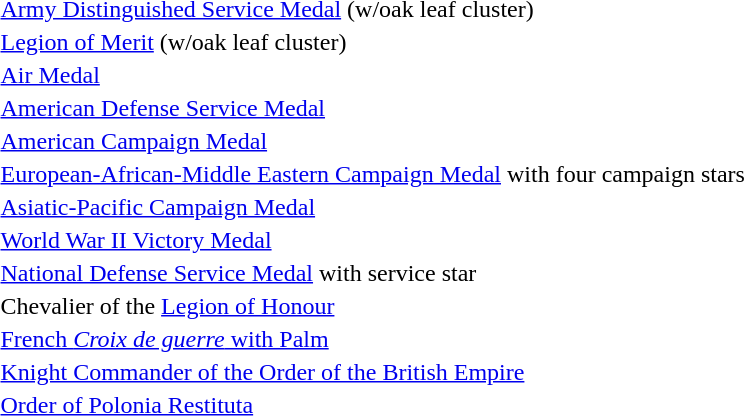<table>
<tr>
<td></td>
<td><a href='#'>Army Distinguished Service Medal</a> (w/oak leaf cluster)</td>
</tr>
<tr>
<td></td>
<td><a href='#'>Legion of Merit</a> (w/oak leaf cluster)</td>
</tr>
<tr>
<td></td>
<td><a href='#'>Air Medal</a></td>
</tr>
<tr>
<td></td>
<td><a href='#'>American Defense Service Medal</a></td>
</tr>
<tr>
<td></td>
<td><a href='#'>American Campaign Medal</a></td>
</tr>
<tr>
<td></td>
<td><a href='#'>European-African-Middle Eastern Campaign Medal</a> with four campaign stars</td>
</tr>
<tr>
<td></td>
<td><a href='#'>Asiatic-Pacific Campaign Medal</a></td>
</tr>
<tr>
<td></td>
<td><a href='#'>World War II Victory Medal</a></td>
</tr>
<tr>
<td></td>
<td><a href='#'>National Defense Service Medal</a> with service star</td>
</tr>
<tr>
<td></td>
<td>Chevalier of the <a href='#'>Legion of Honour</a></td>
</tr>
<tr>
<td></td>
<td><a href='#'>French <em>Croix de guerre</em> with Palm</a></td>
</tr>
<tr>
<td></td>
<td><a href='#'>Knight Commander of the Order of the British Empire</a></td>
</tr>
<tr>
<td></td>
<td><a href='#'>Order of Polonia Restituta</a></td>
</tr>
</table>
